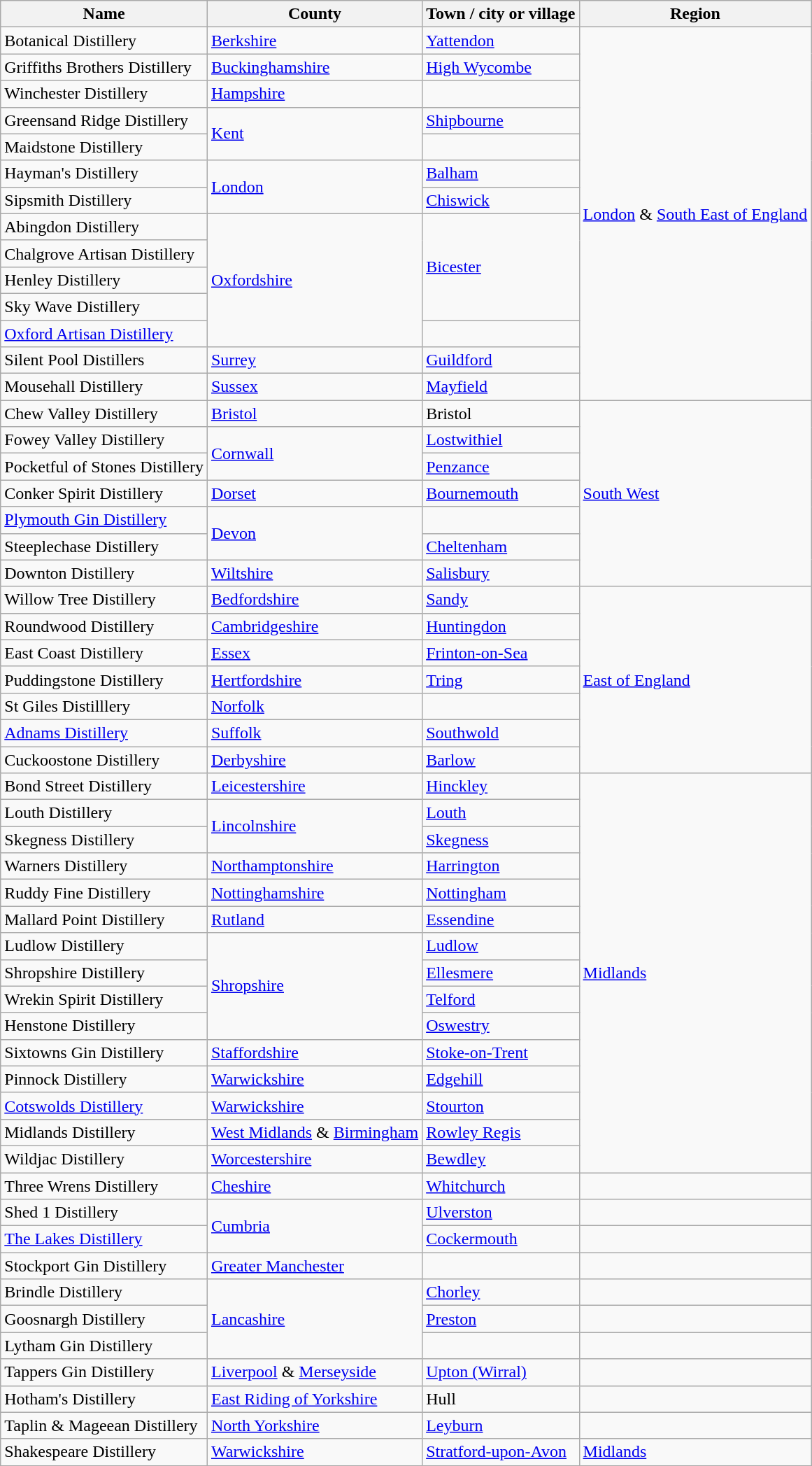<table class="wikitable sortable">
<tr>
<th>Name</th>
<th>County</th>
<th>Town / city or village</th>
<th>Region</th>
</tr>
<tr>
<td>Botanical Distillery</td>
<td><a href='#'>Berkshire</a></td>
<td><a href='#'>Yattendon</a></td>
<td rowspan="14"><a href='#'>London</a> & <a href='#'>South East of England</a></td>
</tr>
<tr>
<td>Griffiths Brothers Distillery</td>
<td><a href='#'>Buckinghamshire</a></td>
<td><a href='#'>High Wycombe</a></td>
</tr>
<tr>
<td>Winchester Distillery</td>
<td><a href='#'>Hampshire</a></td>
<td></td>
</tr>
<tr>
<td>Greensand Ridge Distillery</td>
<td rowspan="2"><a href='#'>Kent</a></td>
<td><a href='#'>Shipbourne</a></td>
</tr>
<tr>
<td>Maidstone Distillery</td>
<td></td>
</tr>
<tr>
<td>Hayman's Distillery</td>
<td rowspan="2"><a href='#'>London</a></td>
<td><a href='#'>Balham</a></td>
</tr>
<tr>
<td>Sipsmith Distillery</td>
<td><a href='#'>Chiswick</a></td>
</tr>
<tr>
<td>Abingdon Distillery</td>
<td rowspan="5"><a href='#'>Oxfordshire</a></td>
<td rowspan="4"><a href='#'>Bicester</a></td>
</tr>
<tr>
<td>Chalgrove Artisan Distillery</td>
</tr>
<tr>
<td>Henley Distillery</td>
</tr>
<tr>
<td>Sky Wave Distillery</td>
</tr>
<tr>
<td><a href='#'>Oxford Artisan Distillery</a></td>
<td></td>
</tr>
<tr>
<td>Silent Pool Distillers</td>
<td><a href='#'>Surrey</a></td>
<td><a href='#'>Guildford</a></td>
</tr>
<tr>
<td>Mousehall Distillery</td>
<td><a href='#'>Sussex</a></td>
<td><a href='#'>Mayfield</a></td>
</tr>
<tr>
<td>Chew Valley Distillery</td>
<td><a href='#'>Bristol</a></td>
<td>Bristol</td>
<td rowspan="7"><a href='#'>South West</a></td>
</tr>
<tr>
<td>Fowey Valley Distillery</td>
<td rowspan="2"><a href='#'>Cornwall</a></td>
<td><a href='#'>Lostwithiel</a></td>
</tr>
<tr>
<td>Pocketful of Stones Distillery</td>
<td><a href='#'>Penzance</a></td>
</tr>
<tr>
<td>Conker Spirit Distillery</td>
<td><a href='#'>Dorset</a></td>
<td><a href='#'>Bournemouth</a></td>
</tr>
<tr>
<td><a href='#'>Plymouth Gin Distillery</a></td>
<td rowspan="2"><a href='#'>Devon</a></td>
<td></td>
</tr>
<tr>
<td>Steeplechase Distillery</td>
<td><a href='#'>Cheltenham</a></td>
</tr>
<tr>
<td>Downton Distillery</td>
<td><a href='#'>Wiltshire</a></td>
<td><a href='#'>Salisbury</a></td>
</tr>
<tr>
<td>Willow Tree Distillery</td>
<td><a href='#'>Bedfordshire</a></td>
<td><a href='#'>Sandy</a></td>
<td rowspan="7"><a href='#'>East of England</a></td>
</tr>
<tr>
<td>Roundwood Distillery</td>
<td><a href='#'>Cambridgeshire</a></td>
<td><a href='#'>Huntingdon</a></td>
</tr>
<tr>
<td>East Coast Distillery</td>
<td><a href='#'>Essex</a></td>
<td><a href='#'>Frinton-on-Sea</a></td>
</tr>
<tr>
<td>Puddingstone Distillery</td>
<td><a href='#'>Hertfordshire</a></td>
<td><a href='#'>Tring</a></td>
</tr>
<tr>
<td>St Giles Distilllery</td>
<td><a href='#'>Norfolk</a></td>
<td></td>
</tr>
<tr>
<td><a href='#'>Adnams Distillery</a></td>
<td><a href='#'>Suffolk</a></td>
<td><a href='#'>Southwold</a></td>
</tr>
<tr>
<td>Cuckoostone Distillery</td>
<td><a href='#'>Derbyshire</a></td>
<td><a href='#'>Barlow</a></td>
</tr>
<tr>
<td>Bond Street Distillery</td>
<td><a href='#'>Leicestershire</a></td>
<td><a href='#'>Hinckley</a></td>
<td rowspan="15"><a href='#'>Midlands</a></td>
</tr>
<tr>
<td>Louth Distillery</td>
<td rowspan="2"><a href='#'>Lincolnshire</a></td>
<td><a href='#'>Louth</a></td>
</tr>
<tr>
<td>Skegness Distillery</td>
<td><a href='#'>Skegness</a></td>
</tr>
<tr>
<td>Warners Distillery</td>
<td><a href='#'>Northamptonshire</a></td>
<td><a href='#'>Harrington</a></td>
</tr>
<tr>
<td>Ruddy Fine Distillery</td>
<td><a href='#'>Nottinghamshire</a></td>
<td><a href='#'>Nottingham</a></td>
</tr>
<tr>
<td>Mallard Point Distillery</td>
<td><a href='#'>Rutland</a></td>
<td><a href='#'>Essendine</a></td>
</tr>
<tr>
<td>Ludlow Distillery</td>
<td rowspan="4"><a href='#'>Shropshire</a></td>
<td><a href='#'>Ludlow</a></td>
</tr>
<tr>
<td>Shropshire Distillery</td>
<td><a href='#'>Ellesmere</a></td>
</tr>
<tr>
<td>Wrekin Spirit Distillery</td>
<td><a href='#'>Telford</a></td>
</tr>
<tr>
<td>Henstone Distillery</td>
<td><a href='#'>Oswestry</a></td>
</tr>
<tr>
<td>Sixtowns Gin Distillery</td>
<td><a href='#'>Staffordshire</a></td>
<td><a href='#'>Stoke-on-Trent</a></td>
</tr>
<tr>
<td>Pinnock Distillery</td>
<td><a href='#'>Warwickshire</a></td>
<td><a href='#'>Edgehill</a></td>
</tr>
<tr>
<td><a href='#'>Cotswolds Distillery</a></td>
<td><a href='#'>Warwickshire</a></td>
<td><a href='#'>Stourton</a></td>
</tr>
<tr>
<td>Midlands Distillery</td>
<td><a href='#'>West Midlands</a> & <a href='#'>Birmingham</a></td>
<td><a href='#'>Rowley Regis</a></td>
</tr>
<tr>
<td>Wildjac Distillery</td>
<td><a href='#'>Worcestershire</a></td>
<td><a href='#'>Bewdley</a></td>
</tr>
<tr>
<td>Three Wrens Distillery</td>
<td><a href='#'>Cheshire</a></td>
<td><a href='#'>Whitchurch</a></td>
<td></td>
</tr>
<tr>
<td>Shed 1 Distillery</td>
<td rowspan="2"><a href='#'>Cumbria</a></td>
<td><a href='#'>Ulverston</a></td>
<td></td>
</tr>
<tr>
<td><a href='#'>The Lakes Distillery</a></td>
<td><a href='#'>Cockermouth</a></td>
<td></td>
</tr>
<tr>
<td>Stockport Gin Distillery</td>
<td><a href='#'>Greater Manchester</a></td>
<td></td>
<td></td>
</tr>
<tr>
<td>Brindle Distillery</td>
<td rowspan="3"><a href='#'>Lancashire</a></td>
<td><a href='#'>Chorley</a></td>
<td></td>
</tr>
<tr>
<td>Goosnargh Distillery</td>
<td><a href='#'>Preston</a></td>
<td></td>
</tr>
<tr>
<td>Lytham Gin Distillery</td>
<td></td>
<td></td>
</tr>
<tr>
<td>Tappers Gin Distillery</td>
<td><a href='#'>Liverpool</a> & <a href='#'>Merseyside</a></td>
<td><a href='#'>Upton (Wirral)</a></td>
<td></td>
</tr>
<tr>
<td>Hotham's Distillery</td>
<td><a href='#'>East Riding of Yorkshire</a></td>
<td>Hull</td>
<td></td>
</tr>
<tr>
<td>Taplin & Mageean Distillery</td>
<td><a href='#'>North Yorkshire</a></td>
<td><a href='#'>Leyburn</a></td>
<td></td>
</tr>
<tr>
<td>Shakespeare Distillery</td>
<td><a href='#'>Warwickshire</a></td>
<td><a href='#'>Stratford-upon-Avon</a></td>
<td><a href='#'>Midlands</a></td>
</tr>
</table>
